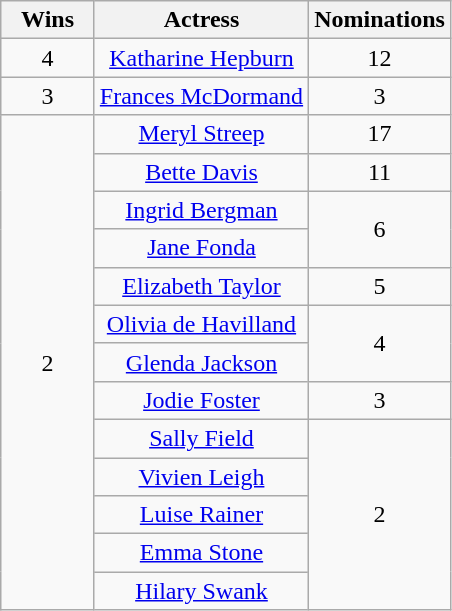<table class="wikitable" style="text-align:center;">
<tr>
<th scope="col" width="55">Wins</th>
<th scope="col">Actress</th>
<th scope="col" width="55">Nominations</th>
</tr>
<tr>
<td style="text-align:center">4</td>
<td><a href='#'>Katharine Hepburn</a></td>
<td>12</td>
</tr>
<tr>
<td style="text-align:center">3</td>
<td><a href='#'>Frances McDormand</a></td>
<td>3</td>
</tr>
<tr>
<td rowspan=13>2</td>
<td><a href='#'>Meryl Streep</a></td>
<td>17</td>
</tr>
<tr>
<td><a href='#'>Bette Davis</a></td>
<td>11</td>
</tr>
<tr>
<td><a href='#'>Ingrid Bergman</a></td>
<td rowspan=2>6</td>
</tr>
<tr>
<td><a href='#'>Jane Fonda</a></td>
</tr>
<tr>
<td><a href='#'>Elizabeth Taylor</a></td>
<td>5</td>
</tr>
<tr>
<td><a href='#'>Olivia de Havilland</a></td>
<td rowspan=2>4</td>
</tr>
<tr>
<td><a href='#'>Glenda Jackson</a></td>
</tr>
<tr>
<td><a href='#'>Jodie Foster</a></td>
<td>3</td>
</tr>
<tr>
<td><a href='#'>Sally Field</a></td>
<td rowspan=5>2</td>
</tr>
<tr>
<td><a href='#'>Vivien Leigh</a></td>
</tr>
<tr>
<td><a href='#'>Luise Rainer</a></td>
</tr>
<tr>
<td><a href='#'>Emma Stone</a></td>
</tr>
<tr>
<td><a href='#'>Hilary Swank</a></td>
</tr>
</table>
